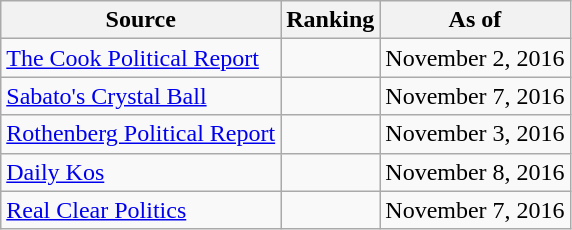<table class="wikitable" style="text-align:center">
<tr>
<th>Source</th>
<th>Ranking</th>
<th>As of</th>
</tr>
<tr>
<td align=left><a href='#'>The Cook Political Report</a></td>
<td></td>
<td>November 2, 2016</td>
</tr>
<tr>
<td align=left><a href='#'>Sabato's Crystal Ball</a></td>
<td></td>
<td>November 7, 2016</td>
</tr>
<tr>
<td align=left><a href='#'>Rothenberg Political Report</a></td>
<td></td>
<td>November 3, 2016</td>
</tr>
<tr>
<td align=left><a href='#'>Daily Kos</a></td>
<td></td>
<td>November 8, 2016</td>
</tr>
<tr>
<td align=left><a href='#'>Real Clear Politics</a></td>
<td></td>
<td>November 7, 2016</td>
</tr>
</table>
